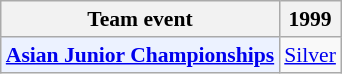<table class="wikitable" style="font-size: 90%; text-align:center">
<tr>
<th>Team event</th>
<th>1999</th>
</tr>
<tr>
<td bgcolor="#ECF2FF"; align="left"><strong><a href='#'>Asian Junior Championships</a></strong></td>
<td> <a href='#'>Silver</a></td>
</tr>
</table>
